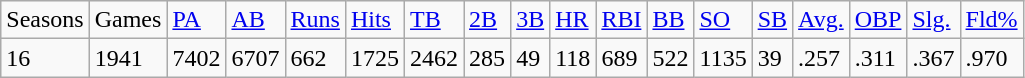<table class="wikitable">
<tr>
<td>Seasons</td>
<td>Games</td>
<td><a href='#'>PA</a></td>
<td><a href='#'>AB</a></td>
<td><a href='#'>Runs</a></td>
<td><a href='#'>Hits</a></td>
<td><a href='#'>TB</a></td>
<td><a href='#'>2B</a></td>
<td><a href='#'>3B</a></td>
<td><a href='#'>HR</a></td>
<td><a href='#'>RBI</a></td>
<td><a href='#'>BB</a></td>
<td><a href='#'>SO</a></td>
<td><a href='#'>SB</a></td>
<td><a href='#'>Avg.</a></td>
<td><a href='#'>OBP</a></td>
<td><a href='#'>Slg.</a></td>
<td><a href='#'>Fld%</a></td>
</tr>
<tr>
<td>16</td>
<td>1941</td>
<td>7402</td>
<td>6707</td>
<td>662</td>
<td>1725</td>
<td>2462</td>
<td>285</td>
<td>49</td>
<td>118</td>
<td>689</td>
<td>522</td>
<td>1135</td>
<td>39</td>
<td>.257</td>
<td>.311</td>
<td>.367</td>
<td>.970</td>
</tr>
</table>
